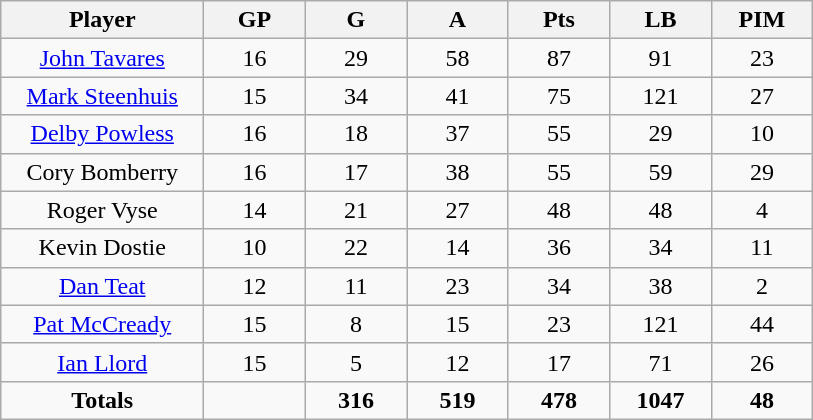<table class="wikitable sortable">
<tr align=center>
<th width="20%">Player</th>
<th width="10%">GP</th>
<th width="10%">G</th>
<th width="10%">A</th>
<th width="10%">Pts</th>
<th width="10%">LB</th>
<th width="10%">PIM</th>
</tr>
<tr align=center>
<td><a href='#'>John Tavares</a></td>
<td>16</td>
<td>29</td>
<td>58</td>
<td>87</td>
<td>91</td>
<td>23</td>
</tr>
<tr align=center>
<td><a href='#'>Mark Steenhuis</a></td>
<td>15</td>
<td>34</td>
<td>41</td>
<td>75</td>
<td>121</td>
<td>27</td>
</tr>
<tr align=center>
<td><a href='#'>Delby Powless</a></td>
<td>16</td>
<td>18</td>
<td>37</td>
<td>55</td>
<td>29</td>
<td>10</td>
</tr>
<tr align=center>
<td>Cory Bomberry</td>
<td>16</td>
<td>17</td>
<td>38</td>
<td>55</td>
<td>59</td>
<td>29</td>
</tr>
<tr align=center>
<td>Roger Vyse</td>
<td>14</td>
<td>21</td>
<td>27</td>
<td>48</td>
<td>48</td>
<td>4</td>
</tr>
<tr align=center>
<td>Kevin Dostie</td>
<td>10</td>
<td>22</td>
<td>14</td>
<td>36</td>
<td>34</td>
<td>11</td>
</tr>
<tr align=center>
<td><a href='#'>Dan Teat</a></td>
<td>12</td>
<td>11</td>
<td>23</td>
<td>34</td>
<td>38</td>
<td>2</td>
</tr>
<tr align=center>
<td><a href='#'>Pat McCready</a></td>
<td>15</td>
<td>8</td>
<td>15</td>
<td>23</td>
<td>121</td>
<td>44</td>
</tr>
<tr align=center>
<td><a href='#'>Ian Llord</a></td>
<td>15</td>
<td>5</td>
<td>12</td>
<td>17</td>
<td>71</td>
<td>26</td>
</tr>
<tr align=center>
<td><strong>Totals</strong></td>
<td></td>
<td><strong>316</strong></td>
<td><strong>519</strong></td>
<td><strong>478</strong></td>
<td><strong>1047</strong></td>
<td><strong>48</strong></td>
</tr>
</table>
